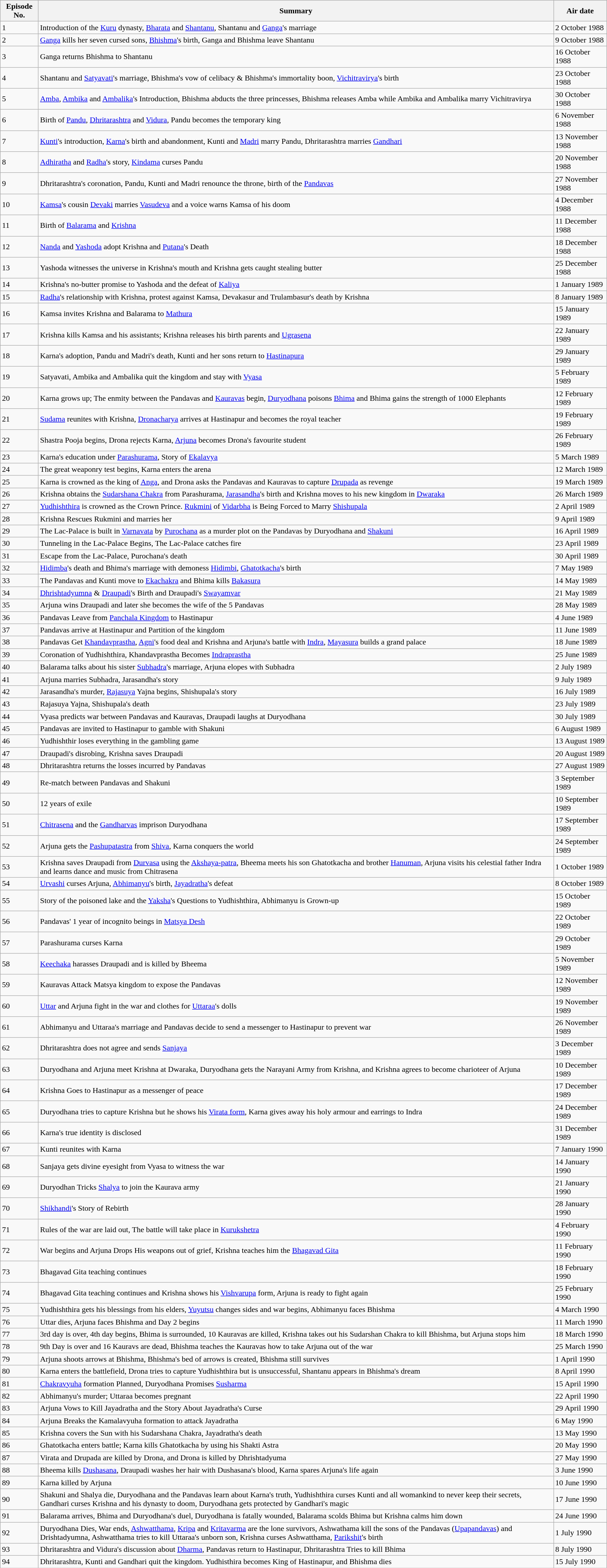<table class="wikitable">
<tr>
<th>Episode No.</th>
<th>Summary</th>
<th>Air date</th>
</tr>
<tr>
<td>1</td>
<td>Introduction of the <a href='#'>Kuru</a> dynasty, <a href='#'>Bharata</a> and <a href='#'>Shantanu</a>, Shantanu and <a href='#'>Ganga</a>'s marriage</td>
<td>2 October 1988</td>
</tr>
<tr>
<td>2</td>
<td><a href='#'>Ganga</a> kills her seven cursed sons, <a href='#'>Bhishma</a>'s birth, Ganga and Bhishma leave Shantanu</td>
<td>9 October 1988</td>
</tr>
<tr>
<td>3</td>
<td>Ganga returns Bhishma to Shantanu</td>
<td>16 October 1988</td>
</tr>
<tr>
<td>4</td>
<td>Shantanu and <a href='#'>Satyavati</a>'s marriage, Bhishma's vow of celibacy & Bhishma's immortality boon, <a href='#'>Vichitravirya</a>'s birth</td>
<td>23 October 1988</td>
</tr>
<tr>
<td>5</td>
<td><a href='#'>Amba</a>, <a href='#'>Ambika</a> and <a href='#'>Ambalika</a>'s Introduction, Bhishma abducts the three princesses, Bhishma releases Amba while Ambika and Ambalika marry Vichitravirya</td>
<td>30 October 1988</td>
</tr>
<tr>
<td>6</td>
<td>Birth of <a href='#'>Pandu</a>, <a href='#'>Dhritarashtra</a> and <a href='#'>Vidura</a>, Pandu becomes the temporary king</td>
<td>6 November 1988</td>
</tr>
<tr>
<td>7</td>
<td><a href='#'>Kunti</a>'s introduction, <a href='#'>Karna</a>'s birth and abandonment, Kunti and <a href='#'>Madri</a> marry Pandu, Dhritarashtra marries <a href='#'>Gandhari</a></td>
<td>13 November 1988</td>
</tr>
<tr>
<td>8</td>
<td><a href='#'>Adhiratha</a> and <a href='#'>Radha</a>'s story, <a href='#'>Kindama</a> curses Pandu</td>
<td>20 November 1988</td>
</tr>
<tr>
<td>9</td>
<td>Dhritarashtra's coronation, Pandu, Kunti and Madri renounce the throne, birth of the <a href='#'>Pandavas</a></td>
<td>27 November 1988</td>
</tr>
<tr>
<td>10</td>
<td><a href='#'>Kamsa</a>'s cousin <a href='#'>Devaki</a> marries <a href='#'>Vasudeva</a> and a voice warns Kamsa of his doom</td>
<td>4 December 1988</td>
</tr>
<tr>
<td>11</td>
<td>Birth of <a href='#'>Balarama</a> and <a href='#'>Krishna</a></td>
<td>11 December 1988</td>
</tr>
<tr>
<td>12</td>
<td><a href='#'>Nanda</a> and <a href='#'>Yashoda</a> adopt Krishna and <a href='#'>Putana</a>'s Death</td>
<td>18 December 1988</td>
</tr>
<tr>
<td>13</td>
<td>Yashoda witnesses the universe in Krishna's mouth and Krishna gets caught stealing butter</td>
<td>25 December 1988</td>
</tr>
<tr>
<td>14</td>
<td>Krishna's no-butter promise to Yashoda and the defeat of <a href='#'>Kaliya</a></td>
<td>1 January 1989</td>
</tr>
<tr>
<td>15</td>
<td><a href='#'>Radha</a>'s relationship with Krishna, protest against Kamsa, Devakasur and Trulambasur's death by Krishna</td>
<td>8 January 1989</td>
</tr>
<tr>
<td>16</td>
<td>Kamsa invites Krishna and Balarama to <a href='#'>Mathura</a></td>
<td>15 January 1989</td>
</tr>
<tr>
<td>17</td>
<td>Krishna kills Kamsa and his assistants; Krishna releases his birth parents and <a href='#'>Ugrasena</a></td>
<td>22 January 1989</td>
</tr>
<tr>
<td>18</td>
<td>Karna's adoption, Pandu and Madri's death, Kunti and her sons return to <a href='#'>Hastinapura</a></td>
<td>29 January 1989</td>
</tr>
<tr>
<td>19</td>
<td>Satyavati, Ambika and Ambalika quit the kingdom and stay with <a href='#'>Vyasa</a></td>
<td>5 February 1989</td>
</tr>
<tr>
<td>20</td>
<td>Karna grows up; The enmity between the Pandavas and <a href='#'>Kauravas</a> begin, <a href='#'>Duryodhana</a> poisons <a href='#'>Bhima</a> and Bhima gains the strength of 1000 Elephants</td>
<td>12 February 1989</td>
</tr>
<tr>
<td>21</td>
<td><a href='#'>Sudama</a> reunites with Krishna, <a href='#'>Dronacharya</a> arrives at Hastinapur and becomes the royal teacher</td>
<td>19 February 1989</td>
</tr>
<tr>
<td>22</td>
<td>Shastra Pooja begins, Drona rejects Karna, <a href='#'>Arjuna</a> becomes Drona's favourite student</td>
<td>26 February 1989</td>
</tr>
<tr>
<td>23</td>
<td>Karna's education under <a href='#'>Parashurama</a>, Story of <a href='#'>Ekalavya</a></td>
<td>5 March 1989</td>
</tr>
<tr>
<td>24</td>
<td>The great weaponry test begins, Karna enters the arena</td>
<td>12 March 1989</td>
</tr>
<tr>
<td>25</td>
<td>Karna is crowned as the king of <a href='#'>Anga</a>, and Drona asks the Pandavas and Kauravas to capture <a href='#'>Drupada</a> as revenge</td>
<td>19 March 1989</td>
</tr>
<tr>
<td>26</td>
<td>Krishna obtains the <a href='#'>Sudarshana Chakra</a> from Parashurama, <a href='#'>Jarasandha</a>'s birth and Krishna moves to his new kingdom in <a href='#'>Dwaraka</a></td>
<td>26 March 1989</td>
</tr>
<tr>
<td>27</td>
<td><a href='#'>Yudhishthira</a> is crowned as the Crown Prince. <a href='#'>Rukmini</a> of <a href='#'>Vidarbha</a> is Being Forced to Marry <a href='#'>Shishupala</a></td>
<td>2 April 1989</td>
</tr>
<tr>
<td>28</td>
<td>Krishna Rescues Rukmini and marries her</td>
<td>9 April 1989</td>
</tr>
<tr>
<td>29</td>
<td>The Lac-Palace is built in <a href='#'>Varnavata</a> by <a href='#'>Purochana</a> as a murder plot on the Pandavas by Duryodhana and <a href='#'>Shakuni</a></td>
<td>16 April 1989</td>
</tr>
<tr>
<td>30</td>
<td>Tunneling in the Lac-Palace Begins, The Lac-Palace catches fire</td>
<td>23 April 1989</td>
</tr>
<tr>
<td>31</td>
<td>Escape from the Lac-Palace, Purochana's death</td>
<td>30 April 1989</td>
</tr>
<tr>
<td>32</td>
<td><a href='#'>Hidimba</a>'s death and Bhima's marriage with demoness <a href='#'>Hidimbi</a>, <a href='#'>Ghatotkacha</a>'s birth</td>
<td>7 May 1989</td>
</tr>
<tr>
<td>33</td>
<td>The Pandavas and Kunti move to <a href='#'>Ekachakra</a> and Bhima kills <a href='#'>Bakasura</a></td>
<td>14 May 1989</td>
</tr>
<tr>
<td>34</td>
<td><a href='#'>Dhrishtadyumna</a> & <a href='#'>Draupadi</a>'s Birth and Draupadi's <a href='#'>Swayamvar</a></td>
<td>21 May 1989</td>
</tr>
<tr>
<td>35</td>
<td>Arjuna wins Draupadi and later she becomes the wife of the 5 Pandavas</td>
<td>28 May 1989</td>
</tr>
<tr>
<td>36</td>
<td>Pandavas Leave from <a href='#'>Panchala Kingdom</a> to Hastinapur</td>
<td>4 June 1989</td>
</tr>
<tr>
<td>37</td>
<td>Pandavas arrive at Hastinapur and Partition of the kingdom</td>
<td>11 June 1989</td>
</tr>
<tr>
<td>38</td>
<td>Pandavas Get <a href='#'>Khandavprastha</a>, <a href='#'>Agni</a>'s food deal and Krishna and Arjuna's battle with <a href='#'>Indra</a>, <a href='#'>Mayasura</a> builds a grand palace</td>
<td>18 June 1989</td>
</tr>
<tr>
<td>39</td>
<td>Coronation of Yudhishthira, Khandavprastha Becomes <a href='#'>Indraprastha</a></td>
<td>25 June 1989</td>
</tr>
<tr>
<td>40</td>
<td>Balarama talks about his sister <a href='#'>Subhadra</a>'s marriage, Arjuna elopes with Subhadra</td>
<td>2 July 1989</td>
</tr>
<tr>
<td>41</td>
<td>Arjuna marries Subhadra, Jarasandha's story</td>
<td>9 July 1989</td>
</tr>
<tr>
<td>42</td>
<td>Jarasandha's murder, <a href='#'>Rajasuya</a> Yajna begins, Shishupala's story</td>
<td>16 July 1989</td>
</tr>
<tr>
<td>43</td>
<td>Rajasuya Yajna, Shishupala's death</td>
<td>23 July 1989</td>
</tr>
<tr>
<td>44</td>
<td>Vyasa predicts war between Pandavas and Kauravas, Draupadi laughs at Duryodhana</td>
<td>30 July 1989</td>
</tr>
<tr>
<td>45</td>
<td>Pandavas are invited to Hastinapur to gamble with Shakuni</td>
<td>6 August 1989</td>
</tr>
<tr>
<td>46</td>
<td>Yudhishthir loses everything in the gambling game</td>
<td>13 August 1989</td>
</tr>
<tr>
<td>47</td>
<td>Draupadi's disrobing, Krishna saves Draupadi</td>
<td>20 August 1989</td>
</tr>
<tr>
<td>48</td>
<td>Dhritarashtra returns the losses incurred by Pandavas</td>
<td>27 August 1989</td>
</tr>
<tr>
<td>49</td>
<td>Re-match between Pandavas and Shakuni</td>
<td>3 September 1989</td>
</tr>
<tr>
<td>50</td>
<td>12 years of exile</td>
<td>10 September 1989</td>
</tr>
<tr>
<td>51</td>
<td><a href='#'>Chitrasena</a> and the <a href='#'>Gandharvas</a> imprison Duryodhana</td>
<td>17 September 1989</td>
</tr>
<tr>
<td>52</td>
<td>Arjuna gets the <a href='#'>Pashupatastra</a> from <a href='#'>Shiva</a>, Karna conquers the world</td>
<td>24 September 1989</td>
</tr>
<tr>
<td>53</td>
<td>Krishna saves Draupadi from <a href='#'>Durvasa</a> using the <a href='#'>Akshaya-patra</a>, Bheema meets his son Ghatotkacha and brother <a href='#'>Hanuman</a>, Arjuna visits his celestial father Indra and learns dance and music from Chitrasena</td>
<td>1 October 1989</td>
</tr>
<tr>
<td>54</td>
<td><a href='#'>Urvashi</a> curses Arjuna, <a href='#'>Abhimanyu</a>'s birth, <a href='#'>Jayadratha</a>'s defeat</td>
<td>8 October 1989</td>
</tr>
<tr>
<td>55</td>
<td>Story of the poisoned lake and the <a href='#'>Yaksha</a>'s Questions to Yudhishthira, Abhimanyu is Grown-up</td>
<td>15 October 1989</td>
</tr>
<tr>
<td>56</td>
<td>Pandavas' 1 year of incognito beings in <a href='#'>Matsya Desh</a></td>
<td>22 October 1989</td>
</tr>
<tr>
<td>57</td>
<td>Parashurama curses Karna</td>
<td>29 October 1989</td>
</tr>
<tr>
<td>58</td>
<td><a href='#'>Keechaka</a> harasses Draupadi and is killed by Bheema</td>
<td>5 November 1989</td>
</tr>
<tr>
<td>59</td>
<td>Kauravas Attack Matsya kingdom to expose the Pandavas</td>
<td>12 November 1989</td>
</tr>
<tr>
<td>60</td>
<td><a href='#'>Uttar</a> and Arjuna fight in the war and clothes for <a href='#'>Uttaraa</a>'s dolls</td>
<td>19 November 1989</td>
</tr>
<tr>
<td>61</td>
<td>Abhimanyu and Uttaraa's marriage and Pandavas decide to send a messenger to Hastinapur to prevent war</td>
<td>26 November 1989</td>
</tr>
<tr>
<td>62</td>
<td>Dhritarashtra does not agree and sends <a href='#'>Sanjaya</a></td>
<td>3 December 1989</td>
</tr>
<tr>
<td>63</td>
<td>Duryodhana and Arjuna meet Krishna at Dwaraka, Duryodhana gets the Narayani Army from Krishna, and Krishna agrees to become charioteer of Arjuna</td>
<td>10 December 1989</td>
</tr>
<tr>
<td>64</td>
<td>Krishna Goes to Hastinapur as a messenger of peace</td>
<td>17 December 1989</td>
</tr>
<tr>
<td>65</td>
<td>Duryodhana tries to capture Krishna but he shows his <a href='#'>Virata form</a>, Karna gives away his holy armour and earrings to Indra</td>
<td>24 December 1989</td>
</tr>
<tr>
<td>66</td>
<td>Karna's true identity is disclosed</td>
<td>31 December 1989</td>
</tr>
<tr>
<td>67</td>
<td>Kunti reunites with Karna</td>
<td>7 January 1990</td>
</tr>
<tr>
<td>68</td>
<td>Sanjaya gets divine eyesight from Vyasa to witness the war</td>
<td>14 January 1990</td>
</tr>
<tr>
<td>69</td>
<td>Duryodhan Tricks <a href='#'>Shalya</a> to join the Kaurava army</td>
<td>21 January 1990</td>
</tr>
<tr>
<td>70</td>
<td><a href='#'>Shikhandi</a>'s Story of Rebirth</td>
<td>28 January 1990</td>
</tr>
<tr>
<td>71</td>
<td>Rules of the war are laid out, The battle will take place in <a href='#'>Kurukshetra</a></td>
<td>4 February 1990</td>
</tr>
<tr>
<td>72</td>
<td>War begins and Arjuna Drops His weapons out of grief, Krishna teaches him the <a href='#'>Bhagavad Gita</a></td>
<td>11 February 1990</td>
</tr>
<tr>
<td>73</td>
<td>Bhagavad Gita teaching continues</td>
<td>18 February 1990</td>
</tr>
<tr>
<td>74</td>
<td>Bhagavad Gita teaching continues and Krishna shows his <a href='#'>Vishvarupa</a> form, Arjuna is ready to fight again</td>
<td>25 February 1990</td>
</tr>
<tr>
<td>75</td>
<td>Yudhishthira gets his blessings from his elders, <a href='#'>Yuyutsu</a> changes sides and war begins, Abhimanyu faces Bhishma</td>
<td>4 March 1990</td>
</tr>
<tr>
<td>76</td>
<td>Uttar dies, Arjuna faces Bhishma and Day 2 begins</td>
<td>11 March 1990</td>
</tr>
<tr>
<td>77</td>
<td>3rd day is over, 4th day begins, Bhima is surrounded, 10 Kauravas are killed, Krishna takes out his Sudarshan Chakra to kill Bhishma, but Arjuna stops him</td>
<td>18 March 1990</td>
</tr>
<tr>
<td>78</td>
<td>9th Day is over and 16 Kauravs are dead, Bhishma teaches the Kauravas how to take Arjuna out of the war</td>
<td>25 March 1990</td>
</tr>
<tr>
<td>79</td>
<td>Arjuna shoots arrows at Bhishma, Bhishma's bed of arrows is created, Bhishma still survives</td>
<td>1 April 1990</td>
</tr>
<tr>
<td>80</td>
<td>Karna enters the battlefield, Drona tries to capture Yudhishthira but is unsuccessful, Shantanu appears in Bhishma's dream</td>
<td>8 April 1990</td>
</tr>
<tr>
<td>81</td>
<td><a href='#'>Chakravyuha</a> formation Planned, Duryodhana Promises <a href='#'>Susharma</a></td>
<td>15 April 1990</td>
</tr>
<tr>
<td>82</td>
<td>Abhimanyu's murder; Uttaraa becomes pregnant</td>
<td>22 April 1990</td>
</tr>
<tr>
<td>83</td>
<td>Arjuna Vows to Kill Jayadratha and the Story About Jayadratha's Curse</td>
<td>29 April 1990</td>
</tr>
<tr>
<td>84</td>
<td>Arjuna Breaks the Kamalavyuha formation to attack Jayadratha</td>
<td>6 May 1990</td>
</tr>
<tr>
<td>85</td>
<td>Krishna covers the Sun with his Sudarshana Chakra, Jayadratha's death</td>
<td>13 May 1990</td>
</tr>
<tr>
<td>86</td>
<td>Ghatotkacha enters battle; Karna kills Ghatotkacha by using his Shakti Astra</td>
<td>20 May 1990</td>
</tr>
<tr>
<td>87</td>
<td>Virata and Drupada are killed by Drona, and Drona is killed by Dhrishtadyuma</td>
<td>27 May 1990</td>
</tr>
<tr>
<td>88</td>
<td>Bheema kills <a href='#'>Dushasana</a>, Draupadi washes her hair with Dushasana's blood, Karna spares Arjuna's life again</td>
<td>3 June 1990</td>
</tr>
<tr>
<td>89</td>
<td>Karna killed by Arjuna</td>
<td>10 June 1990</td>
</tr>
<tr>
<td>90</td>
<td>Shakuni and Shalya die, Duryodhana and the Pandavas learn about Karna's truth, Yudhishthira curses Kunti and all womankind to never keep their secrets, Gandhari curses Krishna and his dynasty to doom, Duryodhana gets protected by Gandhari's magic</td>
<td>17 June 1990</td>
</tr>
<tr>
<td>91</td>
<td>Balarama arrives, Bhima and Duryodhana's duel, Duryodhana is fatally wounded, Balarama scolds Bhima but Krishna calms him down</td>
<td>24 June 1990</td>
</tr>
<tr>
<td>92</td>
<td>Duryodhana Dies, War ends, <a href='#'>Ashwatthama</a>, <a href='#'>Kripa</a> and <a href='#'>Kritavarma</a> are the lone survivors, Ashwathama kill the sons of the Pandavas (<a href='#'>Upapandavas</a>) and Drishtadyumna, Ashwatthama tries to kill Uttaraa's unborn son, Krishna curses Ashwatthama, <a href='#'>Parikshit</a>'s birth</td>
<td>1 July 1990</td>
</tr>
<tr>
<td>93</td>
<td>Dhritarashtra and Vidura's discussion about <a href='#'>Dharma</a>, Pandavas return to Hastinapur, Dhritarashtra Tries to kill Bhima</td>
<td>8 July 1990</td>
</tr>
<tr>
<td>94</td>
<td>Dhritarashtra, Kunti and Gandhari quit the kingdom. Yudhisthira becomes King of Hastinapur, and Bhishma dies</td>
<td>15 July 1990</td>
</tr>
</table>
